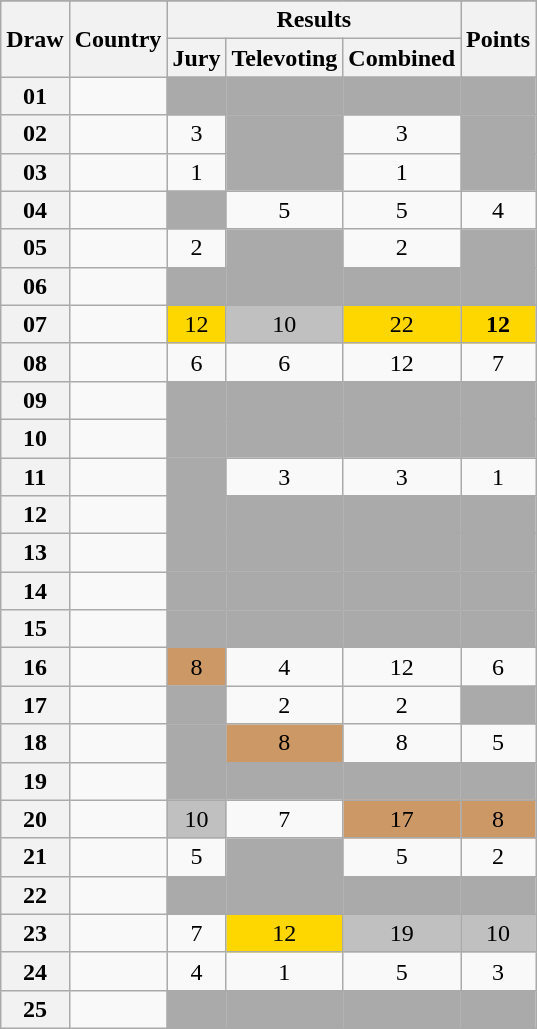<table class="sortable wikitable collapsible plainrowheaders" style="text-align:center;">
<tr>
</tr>
<tr>
<th scope="col" rowspan="2">Draw</th>
<th scope="col" rowspan="2">Country</th>
<th scope="col" colspan="3">Results</th>
<th scope="col" rowspan="2">Points</th>
</tr>
<tr>
<th scope="col">Jury</th>
<th scope="col">Televoting</th>
<th scope="col">Combined</th>
</tr>
<tr>
<th scope="row" style="text-align:center;">01</th>
<td style="text-align:left;"></td>
<td style="background:#AAAAAA;"></td>
<td style="background:#AAAAAA;"></td>
<td style="background:#AAAAAA;"></td>
<td style="background:#AAAAAA;"></td>
</tr>
<tr>
<th scope="row" style="text-align:center;">02</th>
<td style="text-align:left;"></td>
<td>3</td>
<td style="background:#AAAAAA;"></td>
<td>3</td>
<td style="background:#AAAAAA;"></td>
</tr>
<tr>
<th scope="row" style="text-align:center;">03</th>
<td style="text-align:left;"></td>
<td>1</td>
<td style="background:#AAAAAA;"></td>
<td>1</td>
<td style="background:#AAAAAA;"></td>
</tr>
<tr>
<th scope="row" style="text-align:center;">04</th>
<td style="text-align:left;"></td>
<td style="background:#AAAAAA;"></td>
<td>5</td>
<td>5</td>
<td>4</td>
</tr>
<tr>
<th scope="row" style="text-align:center;">05</th>
<td style="text-align:left;"></td>
<td>2</td>
<td style="background:#AAAAAA;"></td>
<td>2</td>
<td style="background:#AAAAAA;"></td>
</tr>
<tr>
<th scope="row" style="text-align:center;">06</th>
<td style="text-align:left;"></td>
<td style="background:#AAAAAA;"></td>
<td style="background:#AAAAAA;"></td>
<td style="background:#AAAAAA;"></td>
<td style="background:#AAAAAA;"></td>
</tr>
<tr>
<th scope="row" style="text-align:center;">07</th>
<td style="text-align:left;"></td>
<td style="background:gold;">12</td>
<td style="background:silver;">10</td>
<td style="background:gold;">22</td>
<td style="background:gold;"><strong>12</strong></td>
</tr>
<tr>
<th scope="row" style="text-align:center;">08</th>
<td style="text-align:left;"></td>
<td>6</td>
<td>6</td>
<td>12</td>
<td>7</td>
</tr>
<tr>
<th scope="row" style="text-align:center;">09</th>
<td style="text-align:left;"></td>
<td style="background:#AAAAAA;"></td>
<td style="background:#AAAAAA;"></td>
<td style="background:#AAAAAA;"></td>
<td style="background:#AAAAAA;"></td>
</tr>
<tr>
<th scope="row" style="text-align:center;">10</th>
<td style="text-align:left;"></td>
<td style="background:#AAAAAA;"></td>
<td style="background:#AAAAAA;"></td>
<td style="background:#AAAAAA;"></td>
<td style="background:#AAAAAA;"></td>
</tr>
<tr>
<th scope="row" style="text-align:center;">11</th>
<td style="text-align:left;"></td>
<td style="background:#AAAAAA;"></td>
<td>3</td>
<td>3</td>
<td>1</td>
</tr>
<tr>
<th scope="row" style="text-align:center;">12</th>
<td style="text-align:left;"></td>
<td style="background:#AAAAAA;"></td>
<td style="background:#AAAAAA;"></td>
<td style="background:#AAAAAA;"></td>
<td style="background:#AAAAAA;"></td>
</tr>
<tr>
<th scope="row" style="text-align:center;">13</th>
<td style="text-align:left;"></td>
<td style="background:#AAAAAA;"></td>
<td style="background:#AAAAAA;"></td>
<td style="background:#AAAAAA;"></td>
<td style="background:#AAAAAA;"></td>
</tr>
<tr class="sortbottom">
<th scope="row" style="text-align:center;">14</th>
<td style="text-align:left;"></td>
<td style="background:#AAAAAA;"></td>
<td style="background:#AAAAAA;"></td>
<td style="background:#AAAAAA;"></td>
<td style="background:#AAAAAA;"></td>
</tr>
<tr>
<th scope="row" style="text-align:center;">15</th>
<td style="text-align:left;"></td>
<td style="background:#AAAAAA;"></td>
<td style="background:#AAAAAA;"></td>
<td style="background:#AAAAAA;"></td>
<td style="background:#AAAAAA;"></td>
</tr>
<tr>
<th scope="row" style="text-align:center;">16</th>
<td style="text-align:left;"></td>
<td style="background:#CC9966;">8</td>
<td>4</td>
<td>12</td>
<td>6</td>
</tr>
<tr>
<th scope="row" style="text-align:center;">17</th>
<td style="text-align:left;"></td>
<td style="background:#AAAAAA;"></td>
<td>2</td>
<td>2</td>
<td style="background:#AAAAAA;"></td>
</tr>
<tr>
<th scope="row" style="text-align:center;">18</th>
<td style="text-align:left;"></td>
<td style="background:#AAAAAA;"></td>
<td style="background:#CC9966;">8</td>
<td>8</td>
<td>5</td>
</tr>
<tr>
<th scope="row" style="text-align:center;">19</th>
<td style="text-align:left;"></td>
<td style="background:#AAAAAA;"></td>
<td style="background:#AAAAAA;"></td>
<td style="background:#AAAAAA;"></td>
<td style="background:#AAAAAA;"></td>
</tr>
<tr>
<th scope="row" style="text-align:center;">20</th>
<td style="text-align:left;"></td>
<td style="background:silver;">10</td>
<td>7</td>
<td style="background:#CC9966;">17</td>
<td style="background:#CC9966;">8</td>
</tr>
<tr>
<th scope="row" style="text-align:center;">21</th>
<td style="text-align:left;"></td>
<td>5</td>
<td style="background:#AAAAAA;"></td>
<td>5</td>
<td>2</td>
</tr>
<tr>
<th scope="row" style="text-align:center;">22</th>
<td style="text-align:left;"></td>
<td style="background:#AAAAAA;"></td>
<td style="background:#AAAAAA;"></td>
<td style="background:#AAAAAA;"></td>
<td style="background:#AAAAAA;"></td>
</tr>
<tr>
<th scope="row" style="text-align:center;">23</th>
<td style="text-align:left;"></td>
<td>7</td>
<td style="background:gold;">12</td>
<td style="background:silver;">19</td>
<td style="background:silver;">10</td>
</tr>
<tr>
<th scope="row" style="text-align:center;">24</th>
<td style="text-align:left;"></td>
<td>4</td>
<td>1</td>
<td>5</td>
<td>3</td>
</tr>
<tr>
<th scope="row" style="text-align:center;">25</th>
<td style="text-align:left;"></td>
<td style="background:#AAAAAA;"></td>
<td style="background:#AAAAAA;"></td>
<td style="background:#AAAAAA;"></td>
<td style="background:#AAAAAA;"></td>
</tr>
</table>
